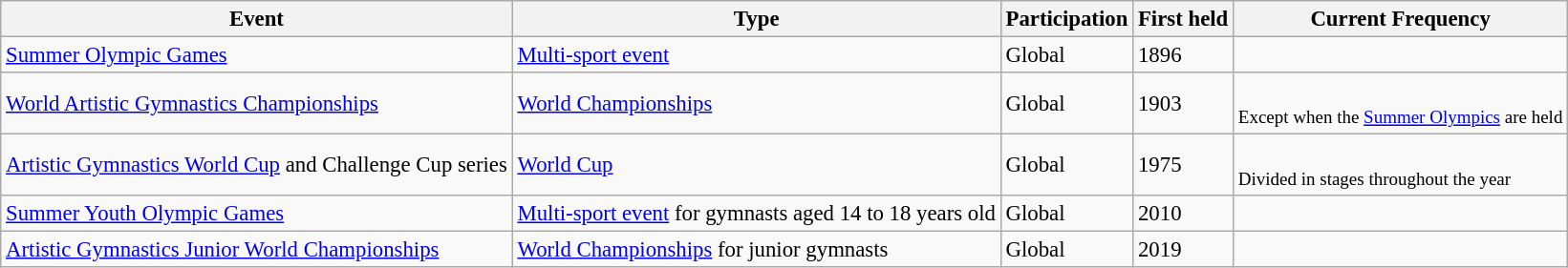<table class="wikitable sortable" style="font-size:95%;">
<tr>
<th>Event</th>
<th>Type</th>
<th>Participation</th>
<th>First held</th>
<th>Current Frequency</th>
</tr>
<tr>
<td><a href='#'>Summer Olympic Games</a></td>
<td><a href='#'>Multi-sport event</a></td>
<td>Global</td>
<td>1896</td>
<td></td>
</tr>
<tr>
<td><a href='#'>World Artistic Gymnastics Championships</a></td>
<td><a href='#'>World Championships</a></td>
<td>Global</td>
<td>1903</td>
<td><br><small>Except when the <a href='#'>Summer Olympics</a> are held</small></td>
</tr>
<tr>
<td><a href='#'>Artistic Gymnastics World Cup</a> and Challenge Cup series</td>
<td><a href='#'>World Cup</a></td>
<td>Global</td>
<td>1975</td>
<td><br><small>Divided in stages throughout the year</small></td>
</tr>
<tr>
<td><a href='#'>Summer Youth Olympic Games</a></td>
<td><a href='#'>Multi-sport event</a> for gymnasts aged 14 to 18 years old</td>
<td>Global</td>
<td>2010</td>
<td></td>
</tr>
<tr>
<td><a href='#'>Artistic Gymnastics Junior World Championships</a></td>
<td><a href='#'>World Championships</a> for junior gymnasts</td>
<td>Global</td>
<td>2019</td>
<td></td>
</tr>
</table>
